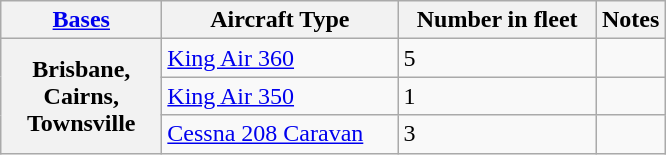<table class="wikitable plainrowheaders">
<tr>
<th width="100pt" scope="col"><a href='#'>Bases</a></th>
<th width="150pt" scope="col">Aircraft Type</th>
<th width="125pt" scope="col">Number in fleet</th>
<th width="5pt" scope="col">Notes</th>
</tr>
<tr>
<th rowspan="3">Brisbane, Cairns, Townsville</th>
<td><a href='#'>King Air 360</a></td>
<td>5</td>
<td></td>
</tr>
<tr>
<td><a href='#'>King Air 350</a></td>
<td>1</td>
<td></td>
</tr>
<tr>
<td><a href='#'>Cessna 208 Caravan</a></td>
<td>3</td>
<td></td>
</tr>
</table>
